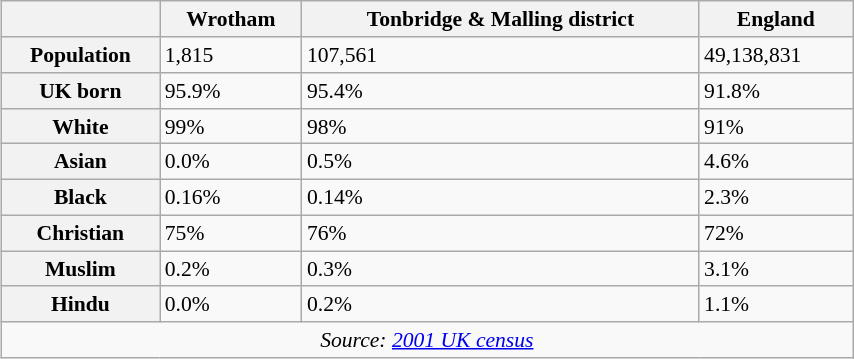<table class="wikitable" id="toc" style="float: right; margin-left: 1em; width: 45%; font-size: 90%;" cellspacing="3">
<tr>
<th></th>
<th><strong>Wrotham</strong></th>
<th><strong>Tonbridge & Malling district</strong></th>
<th><strong>England</strong></th>
</tr>
<tr>
<th>Population</th>
<td>1,815</td>
<td>107,561</td>
<td>49,138,831</td>
</tr>
<tr>
<th>UK born</th>
<td>95.9%</td>
<td>95.4%</td>
<td>91.8%</td>
</tr>
<tr>
<th>White</th>
<td>99%</td>
<td>98%</td>
<td>91%</td>
</tr>
<tr>
<th>Asian</th>
<td>0.0%</td>
<td>0.5%</td>
<td>4.6%</td>
</tr>
<tr>
<th>Black</th>
<td>0.16%</td>
<td>0.14%</td>
<td>2.3%</td>
</tr>
<tr>
<th>Christian</th>
<td>75%</td>
<td>76%</td>
<td>72%</td>
</tr>
<tr>
<th>Muslim</th>
<td>0.2%</td>
<td>0.3%</td>
<td>3.1%</td>
</tr>
<tr>
<th>Hindu</th>
<td>0.0%</td>
<td>0.2%</td>
<td>1.1%</td>
</tr>
<tr>
<td colspan="4" align="center"><em>Source: <a href='#'>2001 UK census</a></em></td>
</tr>
</table>
